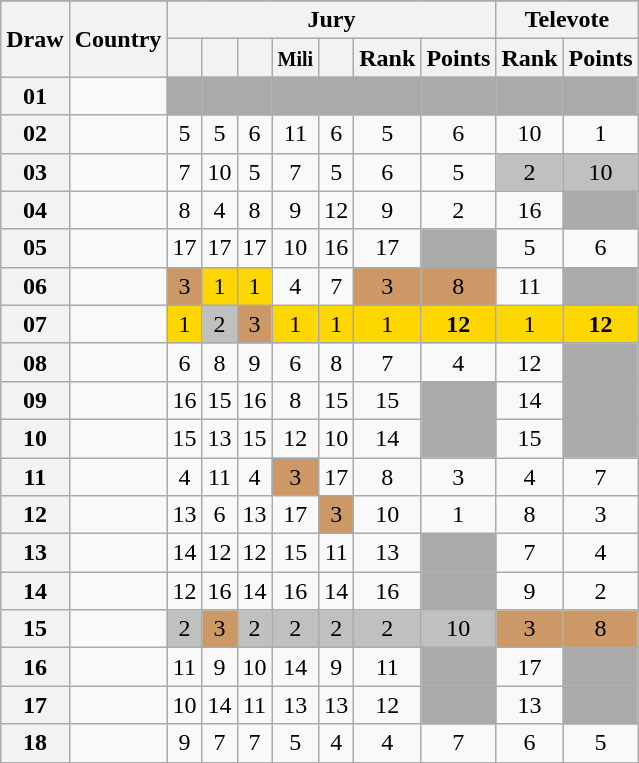<table class="sortable wikitable collapsible plainrowheaders" style="text-align:center;">
<tr>
</tr>
<tr>
<th scope="col" rowspan="2">Draw</th>
<th scope="col" rowspan="2">Country</th>
<th scope="col" colspan="7">Jury</th>
<th scope="col" colspan="2">Televote</th>
</tr>
<tr>
<th scope="col"><small></small></th>
<th scope="col"><small></small></th>
<th scope="col"><small></small></th>
<th scope="col"><small>Mili</small></th>
<th scope="col"><small></small></th>
<th scope="col">Rank</th>
<th scope="col">Points</th>
<th scope="col">Rank</th>
<th scope="col">Points</th>
</tr>
<tr class="sortbottom">
<th scope="row" style="text-align:center;">01</th>
<td style="text-align:left;"></td>
<td style="background:#AAAAAA;"></td>
<td style="background:#AAAAAA;"></td>
<td style="background:#AAAAAA;"></td>
<td style="background:#AAAAAA;"></td>
<td style="background:#AAAAAA;"></td>
<td style="background:#AAAAAA;"></td>
<td style="background:#AAAAAA;"></td>
<td style="background:#AAAAAA;"></td>
<td style="background:#AAAAAA;"></td>
</tr>
<tr>
<th scope="row" style="text-align:center;">02</th>
<td style="text-align:left;"></td>
<td>5</td>
<td>5</td>
<td>6</td>
<td>11</td>
<td>6</td>
<td>5</td>
<td>6</td>
<td>10</td>
<td>1</td>
</tr>
<tr>
<th scope="row" style="text-align:center;">03</th>
<td style="text-align:left;"></td>
<td>7</td>
<td>10</td>
<td>5</td>
<td>7</td>
<td>5</td>
<td>6</td>
<td>5</td>
<td style="background:silver;">2</td>
<td style="background:silver;">10</td>
</tr>
<tr>
<th scope="row" style="text-align:center;">04</th>
<td style="text-align:left;"></td>
<td>8</td>
<td>4</td>
<td>8</td>
<td>9</td>
<td>12</td>
<td>9</td>
<td>2</td>
<td>16</td>
<td style="background:#AAAAAA;"></td>
</tr>
<tr>
<th scope="row" style="text-align:center;">05</th>
<td style="text-align:left;"></td>
<td>17</td>
<td>17</td>
<td>17</td>
<td>10</td>
<td>16</td>
<td>17</td>
<td style="background:#AAAAAA;"></td>
<td>5</td>
<td>6</td>
</tr>
<tr>
<th scope="row" style="text-align:center;">06</th>
<td style="text-align:left;"></td>
<td style="background:#CC9966;">3</td>
<td style="background:gold;">1</td>
<td style="background:gold;">1</td>
<td>4</td>
<td>7</td>
<td style="background:#CC9966;">3</td>
<td style="background:#CC9966;">8</td>
<td>11</td>
<td style="background:#AAAAAA;"></td>
</tr>
<tr>
<th scope="row" style="text-align:center;">07</th>
<td style="text-align:left;"></td>
<td style="background:gold;">1</td>
<td style="background:silver;">2</td>
<td style="background:#CC9966;">3</td>
<td style="background:gold;">1</td>
<td style="background:gold;">1</td>
<td style="background:gold;">1</td>
<td style="background:gold;"><strong>12</strong></td>
<td style="background:gold;">1</td>
<td style="background:gold;"><strong>12</strong></td>
</tr>
<tr>
<th scope="row" style="text-align:center;">08</th>
<td style="text-align:left;"></td>
<td>6</td>
<td>8</td>
<td>9</td>
<td>6</td>
<td>8</td>
<td>7</td>
<td>4</td>
<td>12</td>
<td style="background:#AAAAAA;"></td>
</tr>
<tr>
<th scope="row" style="text-align:center;">09</th>
<td style="text-align:left;"></td>
<td>16</td>
<td>15</td>
<td>16</td>
<td>8</td>
<td>15</td>
<td>15</td>
<td style="background:#AAAAAA;"></td>
<td>14</td>
<td style="background:#AAAAAA;"></td>
</tr>
<tr>
<th scope="row" style="text-align:center;">10</th>
<td style="text-align:left;"></td>
<td>15</td>
<td>13</td>
<td>15</td>
<td>12</td>
<td>10</td>
<td>14</td>
<td style="background:#AAAAAA;"></td>
<td>15</td>
<td style="background:#AAAAAA;"></td>
</tr>
<tr>
<th scope="row" style="text-align:center;">11</th>
<td style="text-align:left;"></td>
<td>4</td>
<td>11</td>
<td>4</td>
<td style="background:#CC9966;">3</td>
<td>17</td>
<td>8</td>
<td>3</td>
<td>4</td>
<td>7</td>
</tr>
<tr>
<th scope="row" style="text-align:center;">12</th>
<td style="text-align:left;"></td>
<td>13</td>
<td>6</td>
<td>13</td>
<td>17</td>
<td style="background:#CC9966;">3</td>
<td>10</td>
<td>1</td>
<td>8</td>
<td>3</td>
</tr>
<tr>
<th scope="row" style="text-align:center;">13</th>
<td style="text-align:left;"></td>
<td>14</td>
<td>12</td>
<td>12</td>
<td>15</td>
<td>11</td>
<td>13</td>
<td style="background:#AAAAAA;"></td>
<td>7</td>
<td>4</td>
</tr>
<tr>
<th scope="row" style="text-align:center;">14</th>
<td style="text-align:left;"></td>
<td>12</td>
<td>16</td>
<td>14</td>
<td>16</td>
<td>14</td>
<td>16</td>
<td style="background:#AAAAAA;"></td>
<td>9</td>
<td>2</td>
</tr>
<tr>
<th scope="row" style="text-align:center;">15</th>
<td style="text-align:left;"></td>
<td style="background:silver;">2</td>
<td style="background:#CC9966;">3</td>
<td style="background:silver;">2</td>
<td style="background:silver;">2</td>
<td style="background:silver;">2</td>
<td style="background:silver;">2</td>
<td style="background:silver;">10</td>
<td style="background:#CC9966;">3</td>
<td style="background:#CC9966;">8</td>
</tr>
<tr>
<th scope="row" style="text-align:center;">16</th>
<td style="text-align:left;"></td>
<td>11</td>
<td>9</td>
<td>10</td>
<td>14</td>
<td>9</td>
<td>11</td>
<td style="background:#AAAAAA;"></td>
<td>17</td>
<td style="background:#AAAAAA;"></td>
</tr>
<tr>
<th scope="row" style="text-align:center;">17</th>
<td style="text-align:left;"></td>
<td>10</td>
<td>14</td>
<td>11</td>
<td>13</td>
<td>13</td>
<td>12</td>
<td style="background:#AAAAAA;"></td>
<td>13</td>
<td style="background:#AAAAAA;"></td>
</tr>
<tr>
<th scope="row" style="text-align:center;">18</th>
<td style="text-align:left;"></td>
<td>9</td>
<td>7</td>
<td>7</td>
<td>5</td>
<td>4</td>
<td>4</td>
<td>7</td>
<td>6</td>
<td>5</td>
</tr>
</table>
